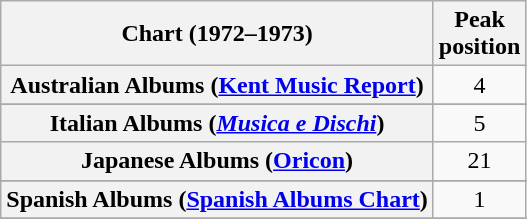<table class="wikitable sortable plainrowheaders">
<tr>
<th>Chart (1972–1973)</th>
<th>Peak<br>position</th>
</tr>
<tr>
<th scope="row">Australian Albums (<a href='#'>Kent Music Report</a>)</th>
<td align="center">4</td>
</tr>
<tr>
</tr>
<tr>
</tr>
<tr>
</tr>
<tr>
<th scope="row">Italian Albums (<em><a href='#'>Musica e Dischi</a></em>)</th>
<td align="center">5</td>
</tr>
<tr>
<th scope="row">Japanese Albums (<a href='#'>Oricon</a>)</th>
<td align="center">21</td>
</tr>
<tr>
</tr>
<tr>
<th scope="row">Spanish Albums (<a href='#'>Spanish Albums Chart</a>)</th>
<td align="center">1</td>
</tr>
<tr>
</tr>
<tr>
</tr>
</table>
